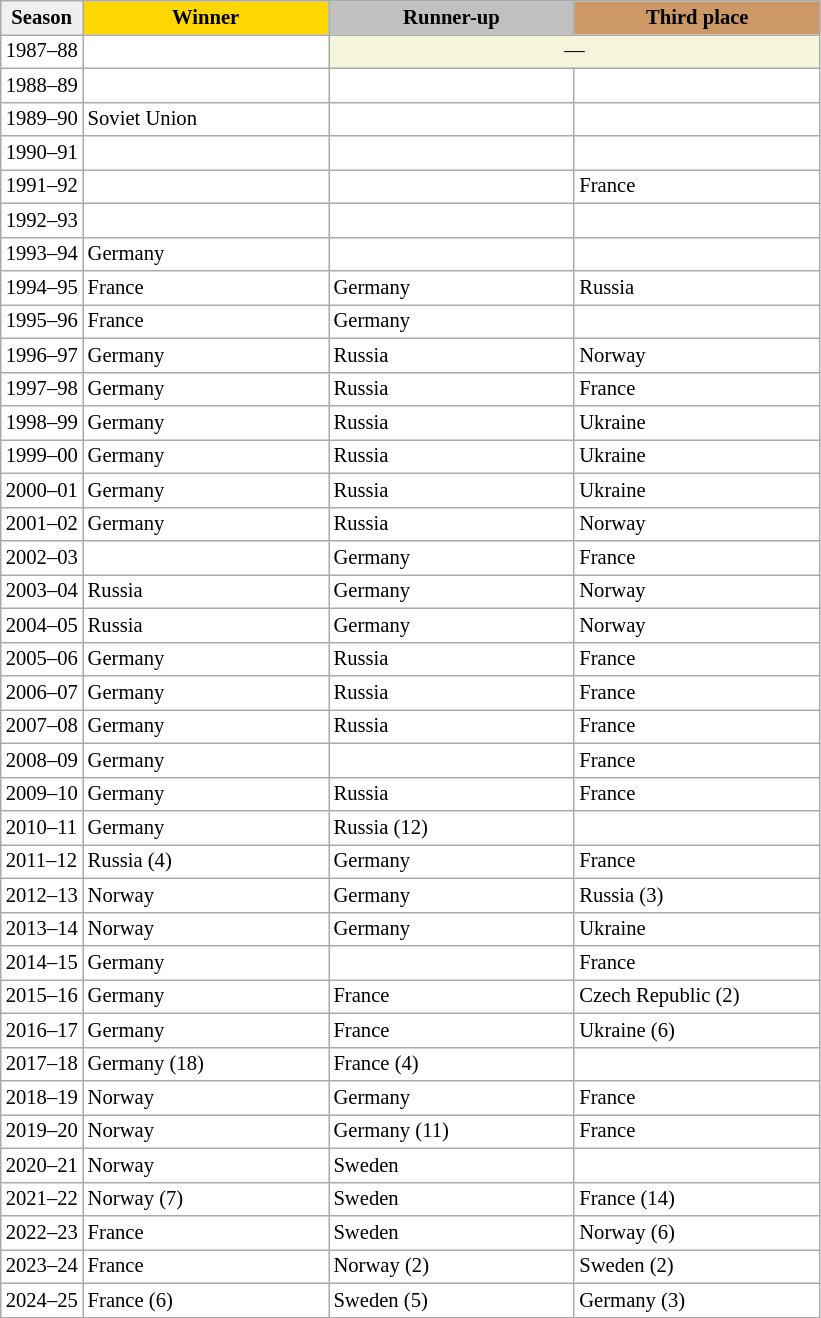<table class="wikitable plainrowheaders" style="background:#fff; font-size:86%; line-height:16px; border:grey solid 1px; border-collapse:collapse;">
<tr>
<th style="width:10%; background:#efefef;">Season</th>
<th style="width:30%; background:gold">Winner</th>
<th style="width:30%; background:silver">Runner-up</th>
<th style="width:30%; background:#CC9966">Third place</th>
</tr>
<tr>
<td>1987–88</td>
<td></td>
<td bgcolor="F5F5DC" align="center" colspan=2>—</td>
</tr>
<tr>
<td>1988–89</td>
<td></td>
<td></td>
<td></td>
</tr>
<tr>
<td>1989–90</td>
<td> Soviet Union</td>
<td></td>
<td></td>
</tr>
<tr>
<td>1990–91</td>
<td></td>
<td></td>
<td></td>
</tr>
<tr>
<td>1991–92</td>
<td></td>
<td></td>
<td> France</td>
</tr>
<tr>
<td>1992–93</td>
<td></td>
<td></td>
<td></td>
</tr>
<tr>
<td>1993–94</td>
<td> Germany</td>
<td></td>
<td></td>
</tr>
<tr>
<td>1994–95</td>
<td> France</td>
<td> Germany</td>
<td> Russia</td>
</tr>
<tr>
<td>1995–96</td>
<td> France</td>
<td> Germany</td>
<td></td>
</tr>
<tr>
<td>1996–97</td>
<td> Germany</td>
<td> Russia</td>
<td> Norway</td>
</tr>
<tr>
<td>1997–98</td>
<td> Germany</td>
<td> Russia</td>
<td> France</td>
</tr>
<tr>
<td>1998–99</td>
<td> Germany</td>
<td> Russia</td>
<td> Ukraine</td>
</tr>
<tr>
<td>1999–00</td>
<td> Germany</td>
<td> Russia</td>
<td> Ukraine</td>
</tr>
<tr>
<td>2000–01</td>
<td> Germany</td>
<td> Russia</td>
<td> Ukraine</td>
</tr>
<tr>
<td>2001–02</td>
<td> Germany</td>
<td> Russia</td>
<td> Norway</td>
</tr>
<tr>
<td>2002–03</td>
<td></td>
<td> Germany</td>
<td> France</td>
</tr>
<tr>
<td>2003–04</td>
<td> Russia</td>
<td> Germany</td>
<td> Norway</td>
</tr>
<tr>
<td>2004–05</td>
<td> Russia</td>
<td> Germany</td>
<td> Norway</td>
</tr>
<tr>
<td>2005–06</td>
<td> Germany</td>
<td> Russia</td>
<td> France</td>
</tr>
<tr>
<td>2006–07</td>
<td> Germany</td>
<td> Russia</td>
<td> France</td>
</tr>
<tr>
<td>2007–08</td>
<td> Germany</td>
<td> Russia</td>
<td> France</td>
</tr>
<tr>
<td>2008–09</td>
<td> Germany</td>
<td></td>
<td> France</td>
</tr>
<tr>
<td>2009–10</td>
<td> Germany</td>
<td> Russia</td>
<td> France</td>
</tr>
<tr>
<td>2010–11</td>
<td> Germany</td>
<td> Russia (12)</td>
<td></td>
</tr>
<tr>
<td>2011–12</td>
<td> Russia (4)</td>
<td> Germany</td>
<td> France</td>
</tr>
<tr>
<td>2012–13</td>
<td> Norway</td>
<td> Germany</td>
<td> Russia (3)</td>
</tr>
<tr>
<td>2013–14</td>
<td> Norway</td>
<td> Germany</td>
<td> Ukraine</td>
</tr>
<tr>
<td>2014–15</td>
<td> Germany</td>
<td></td>
<td> France</td>
</tr>
<tr>
<td>2015–16</td>
<td> Germany</td>
<td> France</td>
<td> Czech Republic (2)</td>
</tr>
<tr>
<td>2016–17</td>
<td> Germany</td>
<td> France</td>
<td> Ukraine (6)</td>
</tr>
<tr>
<td>2017–18</td>
<td> Germany (18)</td>
<td> France (4)</td>
<td></td>
</tr>
<tr>
<td>2018–19</td>
<td> Norway</td>
<td> Germany</td>
<td> France</td>
</tr>
<tr>
<td>2019–20</td>
<td> Norway</td>
<td> Germany (11)</td>
<td> France</td>
</tr>
<tr>
<td>2020–21</td>
<td> Norway</td>
<td> Sweden</td>
<td></td>
</tr>
<tr>
<td>2021–22</td>
<td> Norway (7)</td>
<td> Sweden</td>
<td> France (14)</td>
</tr>
<tr>
<td>2022–23</td>
<td> France</td>
<td> Sweden</td>
<td> Norway (6)</td>
</tr>
<tr>
<td>2023–24</td>
<td> France</td>
<td> Norway (2)</td>
<td> Sweden (2)</td>
</tr>
<tr>
<td>2024–25</td>
<td> France (6)</td>
<td> Sweden (5)</td>
<td> Germany (3)</td>
</tr>
</table>
